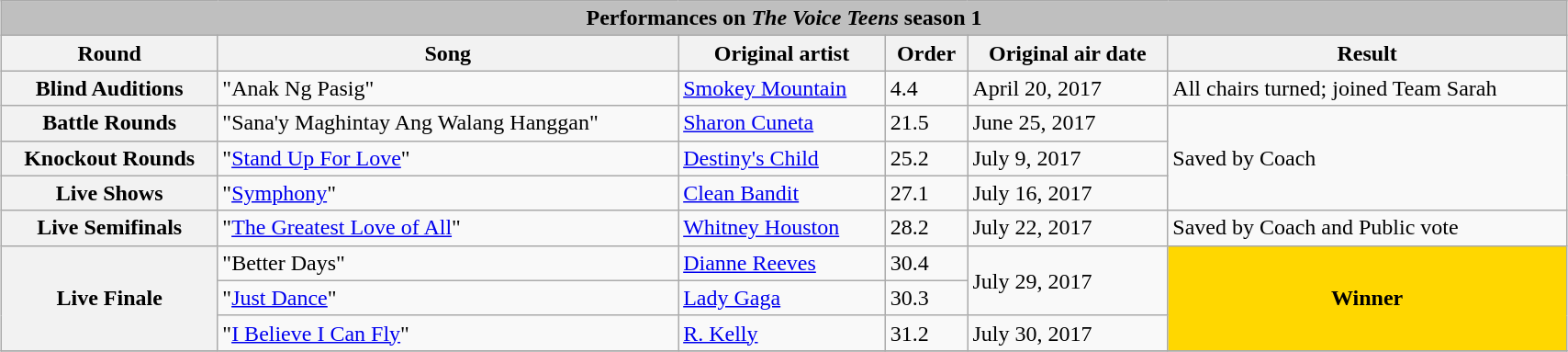<table class="wikitable collapsible autocollapse" style="width:90%; margin:1em auto 1em auto;">
<tr>
<th colspan="6" style="background:#BFBFBF;">Performances on <em>The Voice Teens</em> season 1</th>
</tr>
<tr>
<th>Round</th>
<th>Song</th>
<th>Original artist</th>
<th>Order</th>
<th>Original air date</th>
<th>Result</th>
</tr>
<tr>
<th scope="row">Blind Auditions</th>
<td>"Anak Ng Pasig"</td>
<td><a href='#'>Smokey Mountain</a></td>
<td>4.4</td>
<td>April 20, 2017</td>
<td>All chairs turned; joined Team Sarah</td>
</tr>
<tr>
<th scope="row">Battle Rounds</th>
<td>"Sana'y Maghintay Ang Walang Hanggan" </td>
<td><a href='#'>Sharon Cuneta</a></td>
<td>21.5</td>
<td>June 25, 2017</td>
<td rowspan="3">Saved by Coach</td>
</tr>
<tr>
<th scope="row">Knockout Rounds</th>
<td>"<a href='#'>Stand Up For Love</a>"</td>
<td><a href='#'>Destiny's Child</a></td>
<td>25.2</td>
<td>July 9, 2017</td>
</tr>
<tr>
<th scope="row">Live Shows<br></th>
<td>"<a href='#'>Symphony</a>"</td>
<td><a href='#'>Clean Bandit</a></td>
<td>27.1</td>
<td>July 16, 2017</td>
</tr>
<tr>
<th scope="row">Live Semifinals</th>
<td>"<a href='#'>The Greatest Love of All</a>"</td>
<td><a href='#'>Whitney Houston</a></td>
<td>28.2</td>
<td>July 22, 2017</td>
<td>Saved by Coach and Public vote</td>
</tr>
<tr>
<th rowspan=3>Live Finale</th>
<td>"Better Days" </td>
<td><a href='#'>Dianne Reeves</a></td>
<td>30.4</td>
<td rowspan="2">July 29, 2017</td>
<th rowspan=3 style="background:gold;">Winner</th>
</tr>
<tr>
<td>"<a href='#'>Just Dance</a>"</td>
<td><a href='#'>Lady Gaga</a></td>
<td>30.3</td>
</tr>
<tr>
<td>"<a href='#'>I Believe I Can Fly</a>"</td>
<td><a href='#'>R. Kelly</a></td>
<td>31.2</td>
<td>July 30, 2017</td>
</tr>
<tr>
</tr>
</table>
